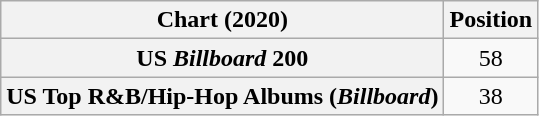<table class="wikitable sortable plainrowheaders" style="text-align:center">
<tr>
<th scope="col">Chart (2020)</th>
<th scope="col">Position</th>
</tr>
<tr>
<th scope="row">US <em>Billboard</em> 200</th>
<td>58</td>
</tr>
<tr>
<th scope="row">US Top R&B/Hip-Hop Albums (<em>Billboard</em>)</th>
<td>38</td>
</tr>
</table>
